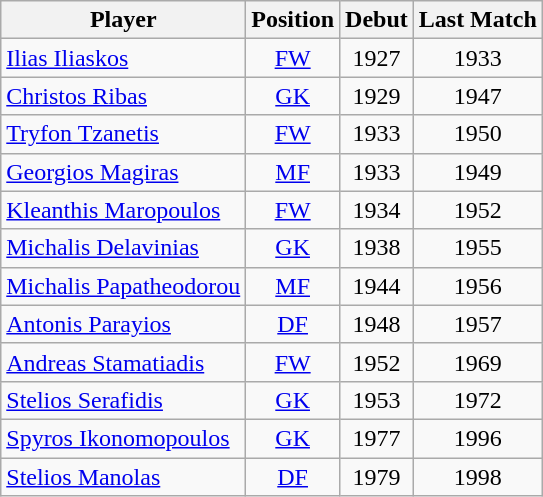<table class="wikitable" style="text-align: center">
<tr>
<th>Player</th>
<th>Position</th>
<th>Debut</th>
<th>Last Match</th>
</tr>
<tr>
<td align=left> <a href='#'>Ilias Iliaskos</a></td>
<td><a href='#'>FW</a></td>
<td>1927</td>
<td>1933</td>
</tr>
<tr>
<td align=left> <a href='#'>Christos Ribas</a></td>
<td><a href='#'>GK</a></td>
<td>1929</td>
<td>1947</td>
</tr>
<tr>
<td align=left> <a href='#'>Tryfon Tzanetis</a></td>
<td><a href='#'>FW</a></td>
<td>1933</td>
<td>1950</td>
</tr>
<tr>
<td align=left> <a href='#'>Georgios Magiras</a></td>
<td><a href='#'>MF</a></td>
<td>1933</td>
<td>1949</td>
</tr>
<tr>
<td align=left> <a href='#'>Kleanthis Maropoulos</a></td>
<td><a href='#'>FW</a></td>
<td>1934</td>
<td>1952</td>
</tr>
<tr>
<td align=left> <a href='#'>Michalis Delavinias</a></td>
<td><a href='#'>GK</a></td>
<td>1938</td>
<td>1955</td>
</tr>
<tr>
<td align=left> <a href='#'>Michalis Papatheodorou</a></td>
<td><a href='#'>MF</a></td>
<td>1944</td>
<td>1956</td>
</tr>
<tr>
<td align=left> <a href='#'>Antonis Parayios</a></td>
<td><a href='#'>DF</a></td>
<td>1948</td>
<td>1957</td>
</tr>
<tr>
<td align=left> <a href='#'>Andreas Stamatiadis</a></td>
<td><a href='#'>FW</a></td>
<td>1952</td>
<td>1969</td>
</tr>
<tr>
<td align=left> <a href='#'>Stelios Serafidis</a></td>
<td><a href='#'>GK</a></td>
<td>1953</td>
<td>1972</td>
</tr>
<tr>
<td align=left> <a href='#'>Spyros Ikonomopoulos</a></td>
<td><a href='#'>GK</a></td>
<td>1977</td>
<td>1996</td>
</tr>
<tr>
<td align=left> <a href='#'>Stelios Manolas</a></td>
<td><a href='#'>DF</a></td>
<td>1979</td>
<td>1998</td>
</tr>
</table>
